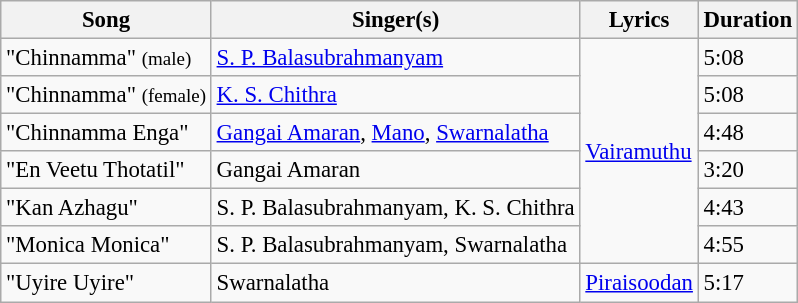<table class="wikitable" style="font-size:95%;">
<tr>
<th>Song</th>
<th>Singer(s)</th>
<th>Lyrics</th>
<th>Duration</th>
</tr>
<tr>
<td>"Chinnamma" <small>(male)</small></td>
<td><a href='#'>S. P. Balasubrahmanyam</a></td>
<td rowspan=6><a href='#'>Vairamuthu</a></td>
<td>5:08</td>
</tr>
<tr>
<td>"Chinnamma" <small>(female)</small></td>
<td><a href='#'>K. S. Chithra</a></td>
<td>5:08</td>
</tr>
<tr>
<td>"Chinnamma Enga"</td>
<td><a href='#'>Gangai Amaran</a>, <a href='#'>Mano</a>, <a href='#'>Swarnalatha</a></td>
<td>4:48</td>
</tr>
<tr>
<td>"En Veetu Thotatil"</td>
<td>Gangai Amaran</td>
<td>3:20</td>
</tr>
<tr>
<td>"Kan Azhagu"</td>
<td>S. P. Balasubrahmanyam, K. S. Chithra</td>
<td>4:43</td>
</tr>
<tr>
<td>"Monica Monica"</td>
<td>S. P. Balasubrahmanyam, Swarnalatha</td>
<td>4:55</td>
</tr>
<tr>
<td>"Uyire Uyire"</td>
<td>Swarnalatha</td>
<td><a href='#'>Piraisoodan</a></td>
<td>5:17</td>
</tr>
</table>
